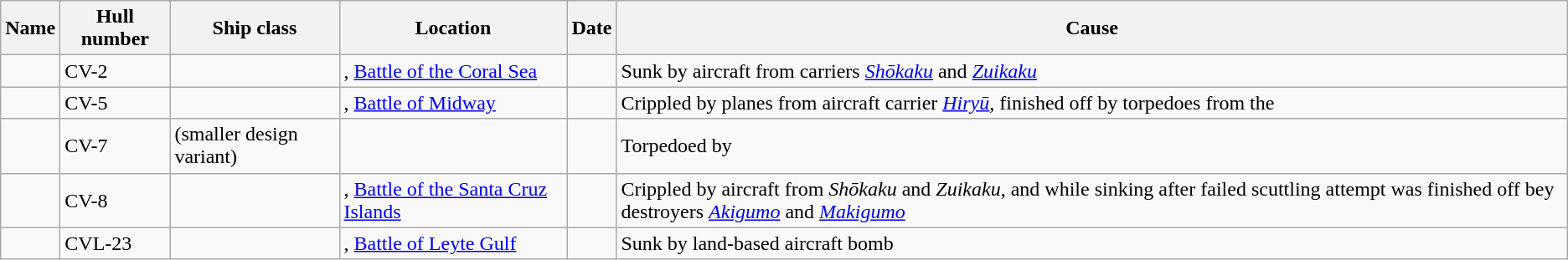<table class="wikitable sortable">
<tr>
<th>Name</th>
<th>Hull number</th>
<th>Ship class</th>
<th>Location</th>
<th>Date</th>
<th>Cause</th>
</tr>
<tr>
<td></td>
<td>CV-2</td>
<td></td>
<td>, <a href='#'>Battle of the Coral Sea</a></td>
<td></td>
<td>Sunk by aircraft from carriers <a href='#'><em>Shōkaku</em></a> and <em><a href='#'>Zuikaku</a></em></td>
</tr>
<tr>
<td></td>
<td>CV-5</td>
<td></td>
<td>, <a href='#'>Battle of Midway</a></td>
<td></td>
<td>Crippled by planes from aircraft carrier <em><a href='#'>Hiryū</a></em>, finished off by torpedoes from the </td>
</tr>
<tr>
<td></td>
<td>CV-7</td>
<td> (smaller design variant)</td>
<td></td>
<td></td>
<td>Torpedoed by </td>
</tr>
<tr>
<td></td>
<td>CV-8</td>
<td></td>
<td>, <a href='#'>Battle of the Santa Cruz Islands</a></td>
<td></td>
<td>Crippled by aircraft from <em>Shōkaku</em> and <em>Zuikaku</em>, and while sinking after failed scuttling attempt was finished off bey destroyers <em><a href='#'>Akigumo</a></em> and <em><a href='#'>Makigumo</a></em></td>
</tr>
<tr>
<td></td>
<td>CVL-23</td>
<td></td>
<td>, <a href='#'>Battle of Leyte Gulf</a></td>
<td></td>
<td>Sunk by land-based aircraft bomb</td>
</tr>
</table>
